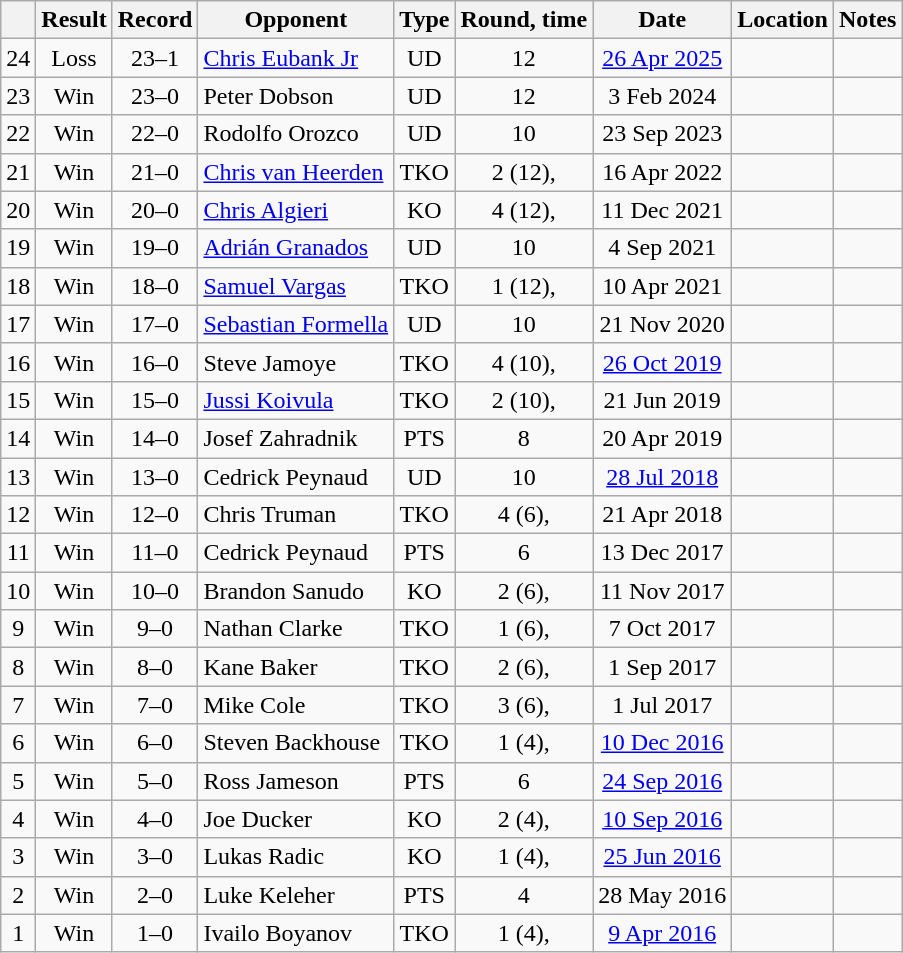<table class="wikitable" style="text-align:center">
<tr>
<th></th>
<th>Result</th>
<th>Record</th>
<th>Opponent</th>
<th>Type</th>
<th>Round, time</th>
<th>Date</th>
<th>Location</th>
<th>Notes</th>
</tr>
<tr>
<td>24</td>
<td>Loss</td>
<td>23–1</td>
<td style="text-align:left;"><a href='#'>Chris Eubank Jr</a></td>
<td>UD</td>
<td>12</td>
<td><a href='#'>26 Apr 2025</a></td>
<td style="text-align:left;"></td>
<td></td>
</tr>
<tr>
<td>23</td>
<td>Win</td>
<td>23–0</td>
<td style="text-align:left;">Peter Dobson</td>
<td>UD</td>
<td>12</td>
<td>3 Feb 2024</td>
<td style="text-align:left;"></td>
<td></td>
</tr>
<tr>
<td>22</td>
<td>Win</td>
<td>22–0</td>
<td style="text-align:left;">Rodolfo Orozco</td>
<td>UD</td>
<td>10</td>
<td>23 Sep 2023</td>
<td style="text-align:left;"></td>
<td></td>
</tr>
<tr>
<td>21</td>
<td>Win</td>
<td>21–0</td>
<td style="text-align:left;"><a href='#'>Chris van Heerden</a></td>
<td>TKO</td>
<td>2 (12), </td>
<td>16 Apr 2022</td>
<td style="text-align:left;"></td>
<td style="text-align:left;"></td>
</tr>
<tr>
<td>20</td>
<td>Win</td>
<td>20–0</td>
<td style="text-align:left;"><a href='#'>Chris Algieri</a></td>
<td>KO</td>
<td>4 (12), </td>
<td>11 Dec 2021</td>
<td style="text-align:left;"></td>
<td style="text-align:left;"></td>
</tr>
<tr>
<td>19</td>
<td>Win</td>
<td>19–0</td>
<td style="text-align:left;"><a href='#'>Adrián Granados</a></td>
<td>UD</td>
<td>10</td>
<td>4 Sep 2021</td>
<td style="text-align:left;"></td>
<td style="text-align:left;"></td>
</tr>
<tr>
<td>18</td>
<td>Win</td>
<td>18–0</td>
<td style="text-align:left;"><a href='#'>Samuel Vargas</a></td>
<td>TKO</td>
<td>1 (12), </td>
<td>10 Apr 2021</td>
<td style="text-align:left;"></td>
<td style="text-align:left;"></td>
</tr>
<tr>
<td>17</td>
<td>Win</td>
<td>17–0</td>
<td style="text-align:left;"><a href='#'>Sebastian Formella</a></td>
<td>UD</td>
<td>10</td>
<td>21 Nov 2020</td>
<td style="text-align:left;"></td>
<td style="text-align:left;"></td>
</tr>
<tr>
<td>16</td>
<td>Win</td>
<td>16–0</td>
<td style="text-align:left;">Steve Jamoye</td>
<td>TKO</td>
<td>4 (10), </td>
<td><a href='#'>26 Oct 2019</a></td>
<td style="text-align:left;"></td>
<td style="text-align:left;"></td>
</tr>
<tr>
<td>15</td>
<td>Win</td>
<td>15–0</td>
<td style="text-align:left;"><a href='#'>Jussi Koivula</a></td>
<td>TKO</td>
<td>2 (10), </td>
<td>21 Jun 2019</td>
<td style="text-align:left;"></td>
<td style="text-align:left;"></td>
</tr>
<tr>
<td>14</td>
<td>Win</td>
<td>14–0</td>
<td style="text-align:left;">Josef Zahradnik</td>
<td>PTS</td>
<td>8</td>
<td>20 Apr 2019</td>
<td style="text-align:left;"></td>
<td style="text-align:left;"></td>
</tr>
<tr>
<td>13</td>
<td>Win</td>
<td>13–0</td>
<td style="text-align:left;">Cedrick Peynaud</td>
<td>UD</td>
<td>10</td>
<td><a href='#'>28 Jul 2018</a></td>
<td style="text-align:left;"></td>
<td style="text-align:left;"></td>
</tr>
<tr>
<td>12</td>
<td>Win</td>
<td>12–0</td>
<td style="text-align:left;">Chris Truman</td>
<td>TKO</td>
<td>4 (6), </td>
<td>21 Apr 2018</td>
<td style="text-align:left;"></td>
<td></td>
</tr>
<tr>
<td>11</td>
<td>Win</td>
<td>11–0</td>
<td style="text-align:left;">Cedrick Peynaud</td>
<td>PTS</td>
<td>6</td>
<td>13 Dec 2017</td>
<td style="text-align:left;"></td>
<td></td>
</tr>
<tr>
<td>10</td>
<td>Win</td>
<td>10–0</td>
<td style="text-align:left;">Brandon Sanudo</td>
<td>KO</td>
<td>2 (6), </td>
<td>11 Nov 2017</td>
<td style="text-align:left;"></td>
<td></td>
</tr>
<tr>
<td>9</td>
<td>Win</td>
<td>9–0</td>
<td style="text-align:left;">Nathan Clarke</td>
<td>TKO</td>
<td>1 (6), </td>
<td>7 Oct 2017</td>
<td style="text-align:left;"></td>
<td></td>
</tr>
<tr>
<td>8</td>
<td>Win</td>
<td>8–0</td>
<td style="text-align:left;">Kane Baker</td>
<td>TKO</td>
<td>2 (6), </td>
<td>1 Sep 2017</td>
<td style="text-align:left;"></td>
<td></td>
</tr>
<tr>
<td>7</td>
<td>Win</td>
<td>7–0</td>
<td style="text-align:left;">Mike Cole</td>
<td>TKO</td>
<td>3 (6), </td>
<td>1 Jul 2017</td>
<td style="text-align:left;"></td>
<td></td>
</tr>
<tr>
<td>6</td>
<td>Win</td>
<td>6–0</td>
<td style="text-align:left;">Steven Backhouse</td>
<td>TKO</td>
<td>1 (4), </td>
<td><a href='#'>10 Dec 2016</a></td>
<td style="text-align:left;"></td>
<td></td>
</tr>
<tr>
<td>5</td>
<td>Win</td>
<td>5–0</td>
<td style="text-align:left;">Ross Jameson</td>
<td>PTS</td>
<td>6</td>
<td><a href='#'>24 Sep 2016</a></td>
<td style="text-align:left;"></td>
<td></td>
</tr>
<tr>
<td>4</td>
<td>Win</td>
<td>4–0</td>
<td style="text-align:left;">Joe Ducker</td>
<td>KO</td>
<td>2 (4), </td>
<td><a href='#'>10 Sep 2016</a></td>
<td style="text-align:left;"></td>
<td></td>
</tr>
<tr>
<td>3</td>
<td>Win</td>
<td>3–0</td>
<td style="text-align:left;">Lukas Radic</td>
<td>KO</td>
<td>1 (4), </td>
<td><a href='#'>25 Jun 2016</a></td>
<td style="text-align:left;"></td>
<td></td>
</tr>
<tr>
<td>2</td>
<td>Win</td>
<td>2–0</td>
<td style="text-align:left;">Luke Keleher</td>
<td>PTS</td>
<td>4</td>
<td>28 May 2016</td>
<td style="text-align:left;"></td>
<td></td>
</tr>
<tr>
<td>1</td>
<td>Win</td>
<td>1–0</td>
<td style="text-align:left;">Ivailo Boyanov</td>
<td>TKO</td>
<td>1 (4), </td>
<td><a href='#'>9 Apr 2016</a></td>
<td style="text-align:left;"></td>
<td></td>
</tr>
</table>
